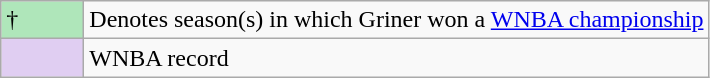<table class="wikitable">
<tr>
<td style="background:#afe6ba; width:3em;">†</td>
<td>Denotes season(s) in which Griner won a <a href='#'>WNBA championship</a></td>
</tr>
<tr>
<td style="background:#E0CEF2; width:1em"></td>
<td>WNBA record</td>
</tr>
</table>
